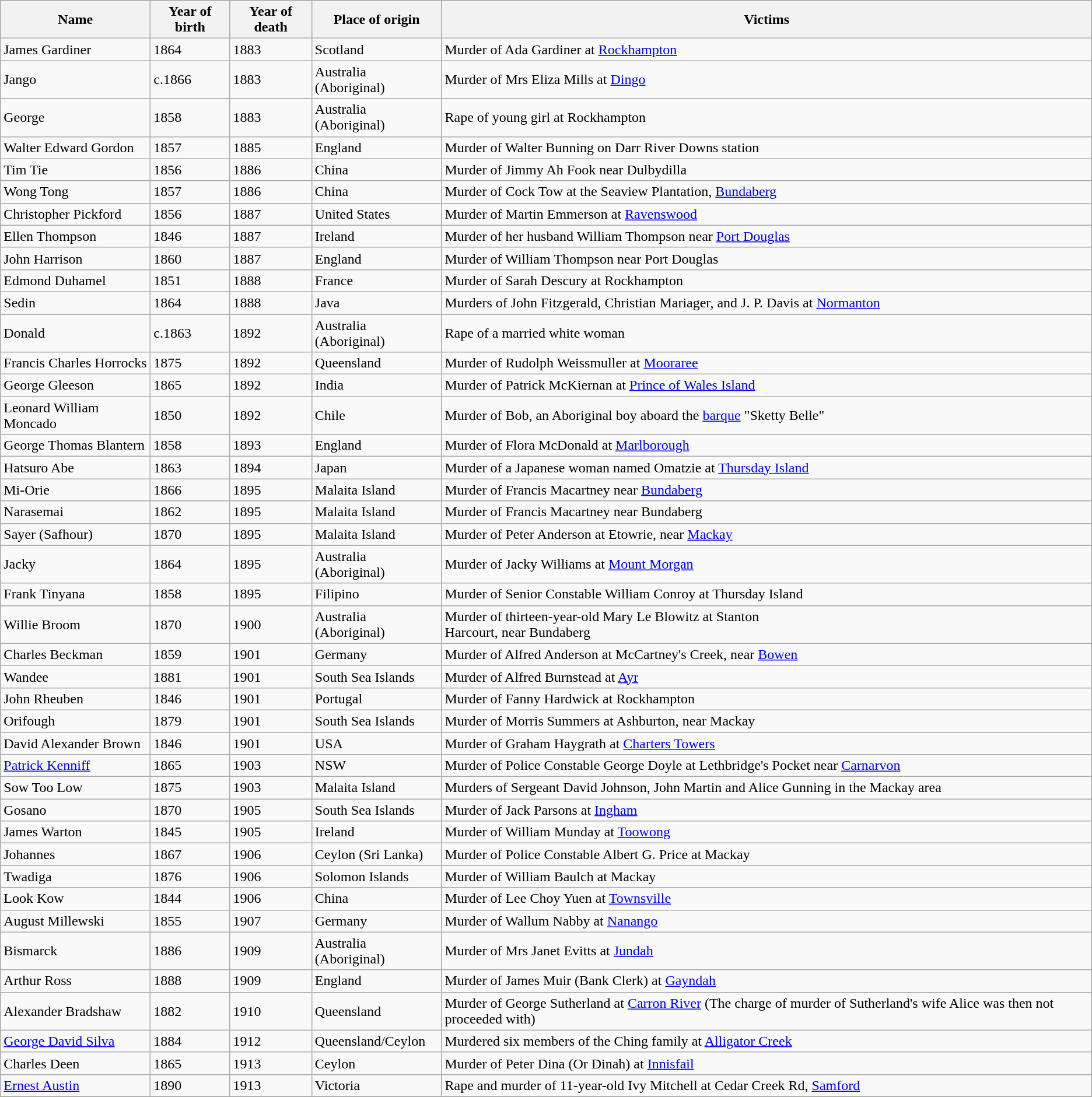<table class="wikitable">
<tr>
<th>Name</th>
<th>Year of birth</th>
<th>Year of death</th>
<th>Place of origin</th>
<th>Victims</th>
</tr>
<tr>
<td>James Gardiner</td>
<td>1864</td>
<td>1883</td>
<td>Scotland</td>
<td>Murder of Ada Gardiner at <a href='#'>Rockhampton</a></td>
</tr>
<tr>
<td>Jango</td>
<td>c.1866</td>
<td>1883</td>
<td>Australia (Aboriginal)</td>
<td>Murder of Mrs Eliza Mills at <a href='#'>Dingo</a></td>
</tr>
<tr>
<td>George</td>
<td>1858</td>
<td>1883</td>
<td>Australia (Aboriginal)</td>
<td>Rape of young girl at Rockhampton</td>
</tr>
<tr>
<td>Walter Edward Gordon</td>
<td>1857</td>
<td>1885</td>
<td>England</td>
<td>Murder of Walter Bunning on Darr River Downs station</td>
</tr>
<tr>
<td>Tim Tie</td>
<td>1856</td>
<td>1886</td>
<td>China</td>
<td>Murder of Jimmy Ah Fook near Dulbydilla</td>
</tr>
<tr>
<td>Wong Tong</td>
<td>1857</td>
<td>1886</td>
<td>China</td>
<td>Murder of Cock Tow at the Seaview Plantation, <a href='#'>Bundaberg</a></td>
</tr>
<tr>
<td>Christopher Pickford</td>
<td>1856</td>
<td>1887</td>
<td>United States</td>
<td>Murder of Martin Emmerson at <a href='#'>Ravenswood</a></td>
</tr>
<tr>
<td>Ellen Thompson</td>
<td>1846</td>
<td>1887</td>
<td>Ireland</td>
<td>Murder of her husband William Thompson near <a href='#'>Port Douglas</a></td>
</tr>
<tr>
<td>John Harrison</td>
<td>1860</td>
<td>1887</td>
<td>England</td>
<td>Murder of William Thompson near Port Douglas</td>
</tr>
<tr>
<td>Edmond Duhamel</td>
<td>1851</td>
<td>1888</td>
<td>France</td>
<td>Murder of Sarah Descury at Rockhampton</td>
</tr>
<tr>
<td>Sedin</td>
<td>1864</td>
<td>1888</td>
<td>Java</td>
<td>Murders of John Fitzgerald, Christian Mariager, and J. P. Davis at <a href='#'>Normanton</a></td>
</tr>
<tr>
<td>Donald</td>
<td>c.1863</td>
<td>1892</td>
<td>Australia (Aboriginal)</td>
<td>Rape of a married white woman</td>
</tr>
<tr>
<td>Francis Charles Horrocks</td>
<td>1875</td>
<td>1892</td>
<td>Queensland</td>
<td>Murder of Rudolph Weissmuller at <a href='#'>Mooraree</a></td>
</tr>
<tr>
<td>George Gleeson</td>
<td>1865</td>
<td>1892</td>
<td>India</td>
<td>Murder of Patrick McKiernan at <a href='#'>Prince of Wales Island</a></td>
</tr>
<tr>
<td>Leonard William Moncado</td>
<td>1850</td>
<td>1892</td>
<td>Chile</td>
<td>Murder of Bob, an Aboriginal boy aboard the <a href='#'>barque</a> "Sketty Belle"</td>
</tr>
<tr>
<td>George Thomas Blantern</td>
<td>1858</td>
<td>1893</td>
<td>England</td>
<td>Murder of Flora McDonald at <a href='#'>Marlborough</a></td>
</tr>
<tr>
<td>Hatsuro Abe</td>
<td>1863</td>
<td>1894</td>
<td>Japan</td>
<td>Murder of a Japanese woman named Omatzie at <a href='#'>Thursday Island</a></td>
</tr>
<tr>
<td>Mi-Orie</td>
<td>1866</td>
<td>1895</td>
<td>Malaita Island</td>
<td>Murder of Francis Macartney near <a href='#'>Bundaberg</a></td>
</tr>
<tr>
<td>Narasemai</td>
<td>1862</td>
<td>1895</td>
<td>Malaita Island</td>
<td>Murder of Francis Macartney near Bundaberg</td>
</tr>
<tr>
<td>Sayer (Safhour)</td>
<td>1870</td>
<td>1895</td>
<td>Malaita Island</td>
<td>Murder of Peter Anderson at Etowrie, near <a href='#'>Mackay</a></td>
</tr>
<tr>
<td>Jacky</td>
<td>1864</td>
<td>1895</td>
<td>Australia (Aboriginal)</td>
<td>Murder of Jacky Williams at <a href='#'>Mount Morgan</a></td>
</tr>
<tr>
<td>Frank Tinyana</td>
<td>1858</td>
<td>1895</td>
<td>Filipino</td>
<td>Murder of Senior Constable William Conroy at Thursday Island</td>
</tr>
<tr>
<td>Willie Broom</td>
<td>1870</td>
<td>1900</td>
<td>Australia (Aboriginal)</td>
<td>Murder of thirteen-year-old Mary Le Blowitz at Stanton<br>Harcourt, near Bundaberg</td>
</tr>
<tr>
<td>Charles Beckman</td>
<td>1859</td>
<td>1901</td>
<td>Germany</td>
<td>Murder of Alfred Anderson at McCartney's Creek, near <a href='#'>Bowen</a></td>
</tr>
<tr>
<td>Wandee</td>
<td>1881</td>
<td>1901</td>
<td>South Sea Islands</td>
<td>Murder of Alfred Burnstead at <a href='#'>Ayr</a></td>
</tr>
<tr>
<td>John Rheuben</td>
<td>1846</td>
<td>1901</td>
<td>Portugal</td>
<td>Murder of Fanny Hardwick at Rockhampton</td>
</tr>
<tr>
<td>Orifough</td>
<td>1879</td>
<td>1901</td>
<td>South Sea Islands</td>
<td>Murder of Morris Summers at Ashburton, near Mackay</td>
</tr>
<tr>
<td>David Alexander Brown</td>
<td>1846</td>
<td>1901</td>
<td>USA</td>
<td>Murder of Graham Haygrath at <a href='#'>Charters Towers</a></td>
</tr>
<tr>
<td><a href='#'>Patrick Kenniff</a></td>
<td>1865</td>
<td>1903</td>
<td>NSW</td>
<td>Murder of Police Constable George Doyle at Lethbridge's Pocket near <a href='#'>Carnarvon</a></td>
</tr>
<tr>
<td>Sow Too Low</td>
<td>1875</td>
<td>1903</td>
<td>Malaita Island</td>
<td>Murders of Sergeant David Johnson, John Martin and Alice Gunning in the Mackay area</td>
</tr>
<tr>
<td>Gosano</td>
<td>1870</td>
<td>1905</td>
<td>South Sea Islands</td>
<td>Murder of Jack Parsons at <a href='#'>Ingham</a></td>
</tr>
<tr>
<td>James Warton</td>
<td>1845</td>
<td>1905</td>
<td>Ireland</td>
<td>Murder of William Munday at <a href='#'>Toowong</a></td>
</tr>
<tr>
<td>Johannes</td>
<td>1867</td>
<td>1906</td>
<td>Ceylon (Sri Lanka)</td>
<td>Murder of Police Constable Albert G. Price at Mackay</td>
</tr>
<tr>
<td>Twadiga</td>
<td>1876</td>
<td>1906</td>
<td>Solomon Islands</td>
<td>Murder of William Baulch at Mackay</td>
</tr>
<tr>
<td>Look Kow</td>
<td>1844</td>
<td>1906</td>
<td>China</td>
<td>Murder of Lee Choy Yuen at <a href='#'>Townsville</a></td>
</tr>
<tr>
<td>August Millewski</td>
<td>1855</td>
<td>1907</td>
<td>Germany</td>
<td>Murder of Wallum Nabby at <a href='#'>Nanango</a></td>
</tr>
<tr>
<td>Bismarck</td>
<td>1886</td>
<td>1909</td>
<td>Australia (Aboriginal)</td>
<td>Murder of Mrs Janet Evitts at <a href='#'>Jundah</a></td>
</tr>
<tr>
<td>Arthur Ross</td>
<td>1888</td>
<td>1909</td>
<td>England</td>
<td>Murder of James Muir (Bank Clerk) at <a href='#'>Gayndah</a></td>
</tr>
<tr>
<td>Alexander Bradshaw</td>
<td>1882</td>
<td>1910</td>
<td>Queensland</td>
<td>Murder of George Sutherland at <a href='#'>Carron River</a> (The charge of murder of Sutherland's wife Alice was then not proceeded with)</td>
</tr>
<tr>
<td><a href='#'>George David Silva</a></td>
<td>1884</td>
<td>1912</td>
<td>Queensland/Ceylon</td>
<td>Murdered six members of the Ching family at <a href='#'>Alligator Creek</a></td>
</tr>
<tr>
<td>Charles Deen</td>
<td>1865</td>
<td>1913</td>
<td>Ceylon</td>
<td>Murder of Peter Dina (Or Dinah) at <a href='#'>Innisfail</a></td>
</tr>
<tr>
<td><a href='#'>Ernest Austin</a></td>
<td>1890</td>
<td>1913</td>
<td>Victoria</td>
<td>Rape and murder of 11-year-old Ivy Mitchell at Cedar Creek Rd, <a href='#'>Samford</a></td>
</tr>
<tr>
</tr>
</table>
